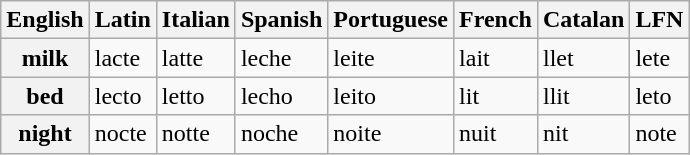<table class="wikitable">
<tr>
<th scope="col">English</th>
<th scope="col">Latin</th>
<th scope="col">Italian</th>
<th scope="col">Spanish</th>
<th scope="col">Portuguese</th>
<th scope="col">French</th>
<th scope="col">Catalan</th>
<th scope="col">LFN</th>
</tr>
<tr>
<th scope="row">milk</th>
<td lang="la">lacte</td>
<td lang="it">latte</td>
<td lang="es">leche</td>
<td lang="pt">leite</td>
<td lang="fr">lait</td>
<td lang="ca">llet</td>
<td lang="lfn">lete</td>
</tr>
<tr>
<th scope="row">bed</th>
<td lang="la">lecto</td>
<td lang="it">letto</td>
<td lang="es">lecho</td>
<td lang="pt">leito</td>
<td lang="fr">lit</td>
<td lang="ca">llit</td>
<td lang="lfn">leto</td>
</tr>
<tr>
<th scope="row">night</th>
<td lang="la">nocte</td>
<td lang="it">notte</td>
<td lang="es">noche</td>
<td lang="pt">noite</td>
<td lang="fr">nuit</td>
<td lang="ca">nit</td>
<td lang="lfn">note</td>
</tr>
</table>
